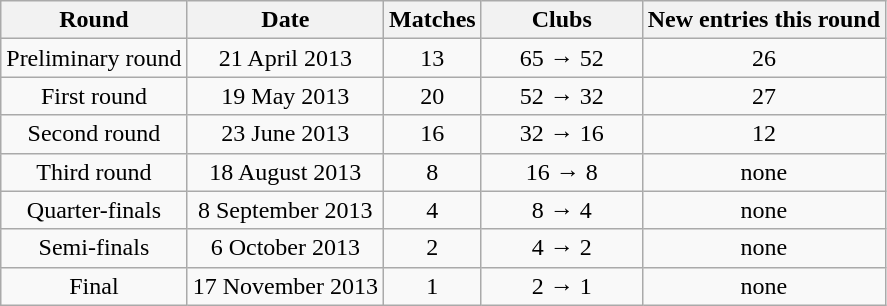<table class="wikitable">
<tr>
<th>Round</th>
<th>Date</th>
<th>Matches</th>
<th width=100>Clubs</th>
<th>New entries this round</th>
</tr>
<tr align=center>
<td>Preliminary round</td>
<td>21 April 2013</td>
<td>13</td>
<td>65 → 52</td>
<td>26</td>
</tr>
<tr align=center>
<td>First round</td>
<td>19 May 2013</td>
<td>20</td>
<td>52 → 32</td>
<td>27</td>
</tr>
<tr align=center>
<td>Second round</td>
<td>23 June 2013</td>
<td>16</td>
<td>32 → 16</td>
<td>12</td>
</tr>
<tr align=center>
<td>Third round</td>
<td>18 August 2013</td>
<td>8</td>
<td>16 → 8</td>
<td>none</td>
</tr>
<tr align=center>
<td>Quarter-finals</td>
<td>8 September 2013</td>
<td>4</td>
<td>8 → 4</td>
<td>none</td>
</tr>
<tr align=center>
<td>Semi-finals</td>
<td>6 October 2013</td>
<td>2</td>
<td>4 → 2</td>
<td>none</td>
</tr>
<tr align=center>
<td>Final</td>
<td>17 November 2013</td>
<td>1</td>
<td>2 → 1</td>
<td>none</td>
</tr>
</table>
